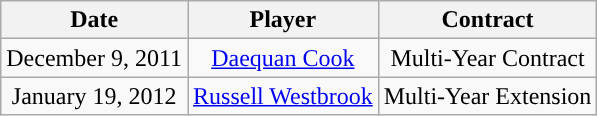<table class="wikitable sortable sortable" style="text-align: center">
<tr>
<th>Date</th>
<th>Player</th>
<th>Contract</th>
</tr>
<tr style="text-align: center">
<td>December 9, 2011</td>
<td><a href='#'>Daequan Cook</a></td>
<td>Multi-Year Contract</td>
</tr>
<tr style="text-align: center">
<td>January 19, 2012</td>
<td><a href='#'>Russell Westbrook</a></td>
<td>Multi-Year Extension</td>
</tr>
</table>
